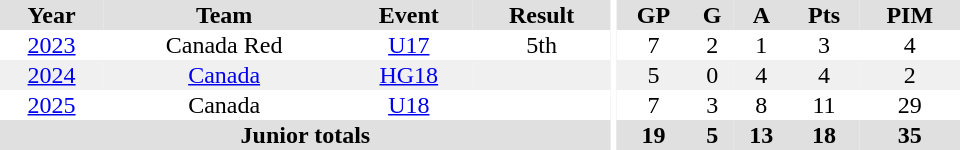<table border="0" cellpadding="1" cellspacing="0" ID="Table3" style="text-align:center; width:40em;">
<tr bgcolor="#e0e0e0">
<th>Year</th>
<th>Team</th>
<th>Event</th>
<th>Result</th>
<th rowspan="99" bgcolor="#ffffff"></th>
<th>GP</th>
<th>G</th>
<th>A</th>
<th>Pts</th>
<th>PIM</th>
</tr>
<tr>
<td><a href='#'>2023</a></td>
<td>Canada Red</td>
<td><a href='#'>U17</a></td>
<td>5th</td>
<td>7</td>
<td>2</td>
<td>1</td>
<td>3</td>
<td>4</td>
</tr>
<tr bgcolor="#f0f0f0">
<td><a href='#'>2024</a></td>
<td><a href='#'>Canada</a></td>
<td><a href='#'>HG18</a></td>
<td></td>
<td>5</td>
<td>0</td>
<td>4</td>
<td>4</td>
<td>2</td>
</tr>
<tr>
<td><a href='#'>2025</a></td>
<td>Canada</td>
<td><a href='#'>U18</a></td>
<td></td>
<td>7</td>
<td>3</td>
<td>8</td>
<td>11</td>
<td>29</td>
</tr>
<tr bgcolor="#e0e0e0">
<th colspan="4">Junior totals</th>
<th>19</th>
<th>5</th>
<th>13</th>
<th>18</th>
<th>35</th>
</tr>
</table>
